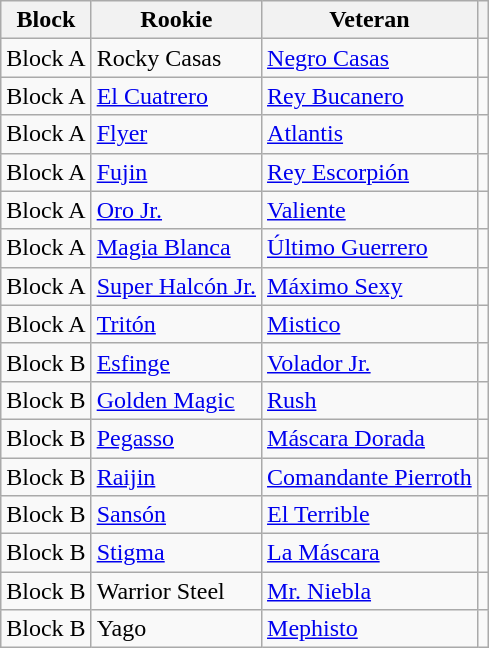<table class="wikitable">
<tr>
<th>Block</th>
<th>Rookie</th>
<th>Veteran</th>
<th></th>
</tr>
<tr>
<td>Block A</td>
<td>Rocky Casas</td>
<td><a href='#'>Negro Casas</a></td>
<td></td>
</tr>
<tr>
<td>Block A</td>
<td><a href='#'>El Cuatrero</a></td>
<td><a href='#'>Rey Bucanero</a></td>
<td></td>
</tr>
<tr>
<td>Block A</td>
<td><a href='#'>Flyer</a></td>
<td><a href='#'>Atlantis</a></td>
<td></td>
</tr>
<tr>
<td>Block A</td>
<td><a href='#'>Fujin</a></td>
<td><a href='#'>Rey Escorpión</a></td>
<td></td>
</tr>
<tr>
<td>Block A</td>
<td><a href='#'>Oro Jr.</a></td>
<td><a href='#'>Valiente</a></td>
<td></td>
</tr>
<tr>
<td>Block A</td>
<td><a href='#'>Magia Blanca</a></td>
<td><a href='#'>Último Guerrero</a></td>
<td></td>
</tr>
<tr>
<td>Block A</td>
<td><a href='#'>Super Halcón Jr.</a></td>
<td><a href='#'>Máximo Sexy</a></td>
<td></td>
</tr>
<tr>
<td>Block A</td>
<td><a href='#'>Tritón</a></td>
<td><a href='#'>Mistico</a></td>
<td></td>
</tr>
<tr>
<td>Block B</td>
<td><a href='#'>Esfinge</a></td>
<td><a href='#'>Volador Jr.</a></td>
<td></td>
</tr>
<tr>
<td>Block B</td>
<td><a href='#'>Golden Magic</a></td>
<td><a href='#'>Rush</a></td>
<td></td>
</tr>
<tr>
<td>Block B</td>
<td><a href='#'>Pegasso</a></td>
<td><a href='#'>Máscara Dorada</a></td>
<td></td>
</tr>
<tr>
<td>Block B</td>
<td><a href='#'>Raijin</a></td>
<td><a href='#'>Comandante Pierroth</a></td>
<td></td>
</tr>
<tr>
<td>Block B</td>
<td><a href='#'>Sansón</a></td>
<td><a href='#'>El Terrible</a></td>
<td></td>
</tr>
<tr>
<td>Block B</td>
<td><a href='#'>Stigma</a></td>
<td><a href='#'>La Máscara</a></td>
<td></td>
</tr>
<tr>
<td>Block B</td>
<td>Warrior Steel</td>
<td><a href='#'>Mr. Niebla</a></td>
<td></td>
</tr>
<tr>
<td>Block B</td>
<td>Yago</td>
<td><a href='#'>Mephisto</a></td>
<td></td>
</tr>
</table>
